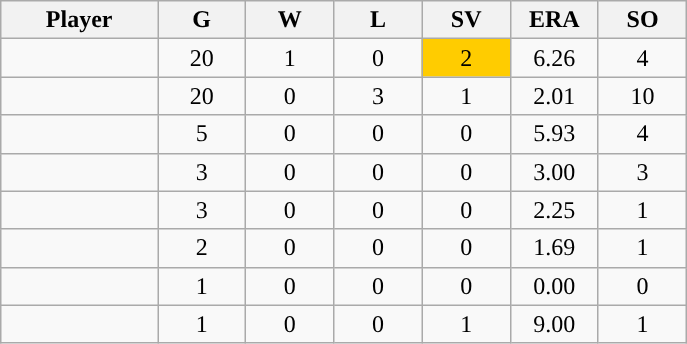<table class="wikitable sortable">
<tr>
<th bgcolor="#DDDDFF" width="16%">Player</th>
<th bgcolor="#DDDDFF" width="9%">G</th>
<th bgcolor="#DDDDFF" width="9%">W</th>
<th bgcolor="#DDDDFF" width="9%">L</th>
<th bgcolor="#DDDDFF" width="9%">SV</th>
<th bgcolor="#DDDDFF" width="9%">ERA</th>
<th bgcolor="#DDDDFF" width="9%">SO</th>
</tr>
<tr align="center">
<td></td>
<td>20</td>
<td>1</td>
<td>0</td>
<td style="background:#fc0;">2</td>
<td>6.26</td>
<td>4</td>
</tr>
<tr align=center>
<td></td>
<td>20</td>
<td>0</td>
<td>3</td>
<td>1</td>
<td>2.01</td>
<td>10</td>
</tr>
<tr align="center">
<td></td>
<td>5</td>
<td>0</td>
<td>0</td>
<td>0</td>
<td>5.93</td>
<td>4</td>
</tr>
<tr align="center">
<td></td>
<td>3</td>
<td>0</td>
<td>0</td>
<td>0</td>
<td>3.00</td>
<td>3</td>
</tr>
<tr align="center">
<td></td>
<td>3</td>
<td>0</td>
<td>0</td>
<td>0</td>
<td>2.25</td>
<td>1</td>
</tr>
<tr align="center">
<td></td>
<td>2</td>
<td>0</td>
<td>0</td>
<td>0</td>
<td>1.69</td>
<td>1</td>
</tr>
<tr align="center">
<td></td>
<td>1</td>
<td>0</td>
<td>0</td>
<td>0</td>
<td>0.00</td>
<td>0</td>
</tr>
<tr align="center">
<td></td>
<td>1</td>
<td>0</td>
<td>0</td>
<td>1</td>
<td>9.00</td>
<td>1</td>
</tr>
</table>
